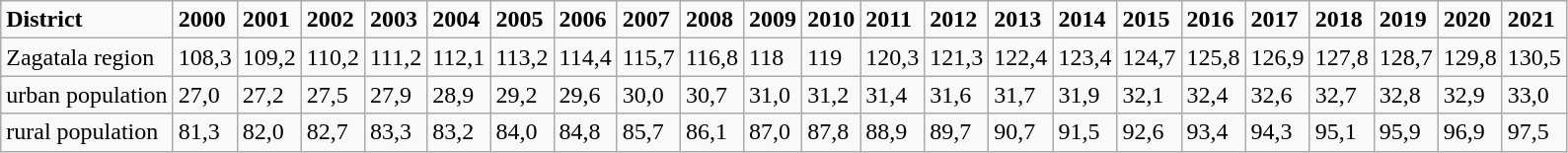<table class="wikitable">
<tr>
<td><strong>District</strong></td>
<td><strong>2000</strong></td>
<td><strong>2001</strong></td>
<td><strong>2002</strong></td>
<td><strong>2003</strong></td>
<td><strong>2004</strong></td>
<td><strong>2005</strong></td>
<td><strong>2006</strong></td>
<td><strong>2007</strong></td>
<td><strong>2008</strong></td>
<td><strong>2009</strong></td>
<td><strong>2010</strong></td>
<td><strong>2011</strong></td>
<td><strong>2012</strong></td>
<td><strong>2013</strong></td>
<td><strong>2014</strong></td>
<td><strong>2015</strong></td>
<td><strong>2016</strong></td>
<td><strong>2017</strong></td>
<td><strong>2018</strong></td>
<td><strong>2019</strong></td>
<td><strong>2020</strong></td>
<td><strong>2021</strong></td>
</tr>
<tr>
<td>Zagatala region</td>
<td>108,3</td>
<td>109,2</td>
<td>110,2</td>
<td>111,2</td>
<td>112,1</td>
<td>113,2</td>
<td>114,4</td>
<td>115,7</td>
<td>116,8</td>
<td>118</td>
<td>119</td>
<td>120,3</td>
<td>121,3</td>
<td>122,4</td>
<td>123,4</td>
<td>124,7</td>
<td>125,8</td>
<td>126,9</td>
<td>127,8</td>
<td>128,7</td>
<td>129,8</td>
<td>130,5</td>
</tr>
<tr>
<td>urban population</td>
<td>27,0</td>
<td>27,2</td>
<td>27,5</td>
<td>27,9</td>
<td>28,9</td>
<td>29,2</td>
<td>29,6</td>
<td>30,0</td>
<td>30,7</td>
<td>31,0</td>
<td>31,2</td>
<td>31,4</td>
<td>31,6</td>
<td>31,7</td>
<td>31,9</td>
<td>32,1</td>
<td>32,4</td>
<td>32,6</td>
<td>32,7</td>
<td>32,8</td>
<td>32,9</td>
<td>33,0</td>
</tr>
<tr>
<td>rural population</td>
<td>81,3</td>
<td>82,0</td>
<td>82,7</td>
<td>83,3</td>
<td>83,2</td>
<td>84,0</td>
<td>84,8</td>
<td>85,7</td>
<td>86,1</td>
<td>87,0</td>
<td>87,8</td>
<td>88,9</td>
<td>89,7</td>
<td>90,7</td>
<td>91,5</td>
<td>92,6</td>
<td>93,4</td>
<td>94,3</td>
<td>95,1</td>
<td>95,9</td>
<td>96,9</td>
<td>97,5</td>
</tr>
</table>
